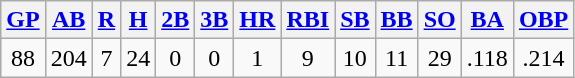<table class="wikitable">
<tr>
<th><a href='#'>GP</a></th>
<th><a href='#'>AB</a></th>
<th><a href='#'>R</a></th>
<th><a href='#'>H</a></th>
<th><a href='#'>2B</a></th>
<th><a href='#'>3B</a></th>
<th><a href='#'>HR</a></th>
<th><a href='#'>RBI</a></th>
<th><a href='#'>SB</a></th>
<th><a href='#'>BB</a></th>
<th><a href='#'>SO</a></th>
<th><a href='#'>BA</a></th>
<th><a href='#'>OBP</a></th>
</tr>
<tr align=center>
<td>88</td>
<td>204</td>
<td>7</td>
<td>24</td>
<td>0</td>
<td>0</td>
<td>1</td>
<td>9</td>
<td>10</td>
<td>11</td>
<td>29</td>
<td>.118</td>
<td>.214</td>
</tr>
</table>
